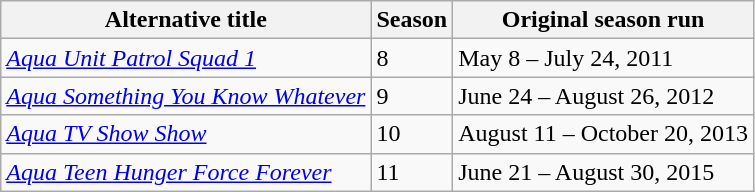<table class="wikitable floatright">
<tr>
<th>Alternative title</th>
<th>Season</th>
<th>Original season run</th>
</tr>
<tr>
<td><em><a href='#'>Aqua Unit Patrol Squad 1</a></em></td>
<td>8</td>
<td>May 8 – July 24, 2011</td>
</tr>
<tr>
<td><em><a href='#'>Aqua Something You Know Whatever</a></em></td>
<td>9</td>
<td>June 24 – August 26, 2012</td>
</tr>
<tr>
<td><em><a href='#'>Aqua TV Show Show</a></em></td>
<td>10</td>
<td>August 11 – October 20, 2013</td>
</tr>
<tr>
<td><em><a href='#'>Aqua Teen Hunger Force Forever</a></em></td>
<td>11</td>
<td>June 21 – August 30, 2015</td>
</tr>
</table>
